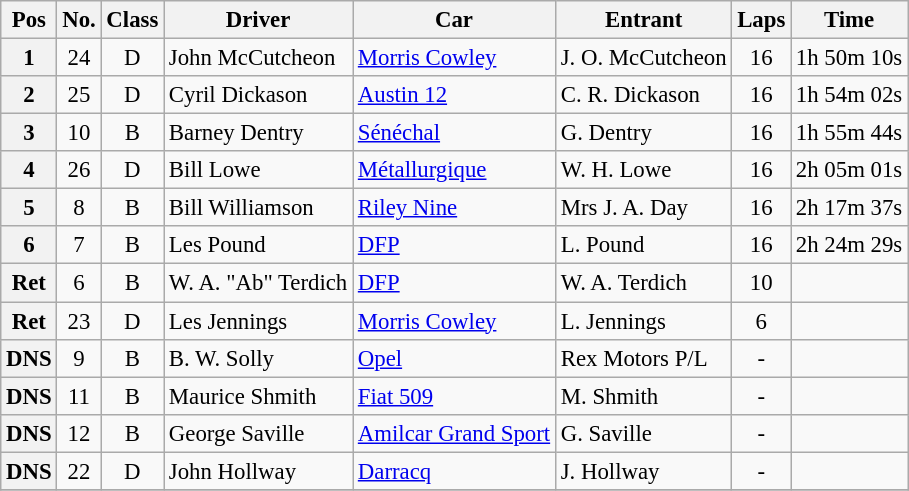<table class="wikitable" style="font-size: 95%;">
<tr>
<th>Pos</th>
<th>No.</th>
<th>Class</th>
<th>Driver</th>
<th>Car</th>
<th>Entrant</th>
<th>Laps</th>
<th>Time</th>
</tr>
<tr>
<th>1</th>
<td align="center">24</td>
<td align="center">D</td>
<td>John McCutcheon</td>
<td><a href='#'>Morris Cowley</a></td>
<td>J. O. McCutcheon</td>
<td align="center">16</td>
<td>1h 50m 10s</td>
</tr>
<tr>
<th>2</th>
<td align="center">25</td>
<td align="center">D</td>
<td>Cyril Dickason</td>
<td><a href='#'>Austin 12</a></td>
<td>C. R. Dickason</td>
<td align="center">16</td>
<td>1h 54m 02s</td>
</tr>
<tr>
<th>3</th>
<td align="center">10</td>
<td align="center">B</td>
<td>Barney Dentry</td>
<td><a href='#'>Sénéchal</a></td>
<td>G. Dentry</td>
<td align="center">16</td>
<td>1h 55m 44s</td>
</tr>
<tr>
<th>4</th>
<td align="center">26</td>
<td align="center">D</td>
<td>Bill Lowe</td>
<td><a href='#'>Métallurgique</a></td>
<td>W. H. Lowe</td>
<td align="center">16</td>
<td>2h 05m 01s</td>
</tr>
<tr>
<th>5</th>
<td align="center">8</td>
<td align="center">B</td>
<td>Bill Williamson</td>
<td><a href='#'>Riley Nine</a></td>
<td>Mrs J. A.  Day</td>
<td align="center">16</td>
<td>2h 17m 37s</td>
</tr>
<tr>
<th>6</th>
<td align="center">7</td>
<td align="center">B</td>
<td>Les Pound</td>
<td><a href='#'>DFP</a></td>
<td>L. Pound</td>
<td align="center">16</td>
<td>2h 24m 29s</td>
</tr>
<tr>
<th>Ret</th>
<td align="center">6</td>
<td align="center">B</td>
<td>W. A. "Ab" Terdich</td>
<td><a href='#'>DFP</a></td>
<td>W. A. Terdich</td>
<td align="center">10</td>
<td></td>
</tr>
<tr>
<th>Ret</th>
<td align="center">23</td>
<td align="center">D</td>
<td>Les Jennings</td>
<td><a href='#'>Morris Cowley</a></td>
<td>L. Jennings</td>
<td align="center">6</td>
<td></td>
</tr>
<tr>
<th>DNS</th>
<td align="center">9</td>
<td align="center">B</td>
<td>B. W. Solly</td>
<td><a href='#'>Opel</a></td>
<td>Rex Motors P/L</td>
<td align="center">-</td>
<td></td>
</tr>
<tr>
<th>DNS</th>
<td align="center">11</td>
<td align="center">B</td>
<td>Maurice Shmith</td>
<td><a href='#'>Fiat 509</a></td>
<td>M. Shmith</td>
<td align="center">-</td>
<td></td>
</tr>
<tr>
<th>DNS</th>
<td align="center">12</td>
<td align="center">B</td>
<td>George Saville</td>
<td><a href='#'>Amilcar Grand Sport</a></td>
<td>G. Saville</td>
<td align="center">-</td>
<td></td>
</tr>
<tr>
<th>DNS</th>
<td align="center">22</td>
<td align="center">D</td>
<td>John Hollway</td>
<td><a href='#'>Darracq</a></td>
<td>J. Hollway</td>
<td align="center">-</td>
<td></td>
</tr>
<tr>
</tr>
</table>
